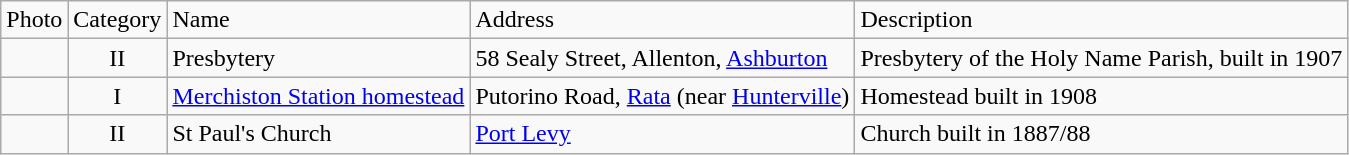<table class=wikitable>
<tr>
<td>Photo</td>
<td>Category</td>
<td>Name</td>
<td>Address</td>
<td>Description</td>
</tr>
<tr>
<td></td>
<td align = center>II</td>
<td>Presbytery</td>
<td>58 Sealy Street, Allenton, <a href='#'>Ashburton</a></td>
<td>Presbytery of the Holy Name Parish, built in 1907</td>
</tr>
<tr>
<td></td>
<td align = center>I</td>
<td><a href='#'>Merchiston Station homestead</a></td>
<td>Putorino Road, <a href='#'>Rata</a> (near <a href='#'>Hunterville</a>)</td>
<td>Homestead built in 1908</td>
</tr>
<tr>
<td></td>
<td align = center>II</td>
<td>St Paul's Church</td>
<td><a href='#'>Port Levy</a></td>
<td>Church built in 1887/88</td>
</tr>
</table>
